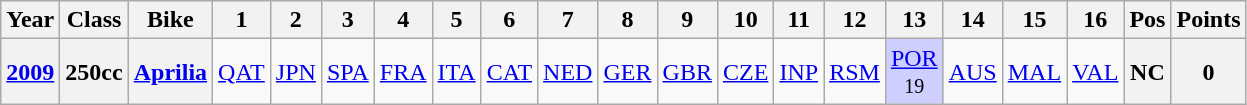<table class="wikitable" style="text-align:center">
<tr>
<th>Year</th>
<th>Class</th>
<th>Bike</th>
<th>1</th>
<th>2</th>
<th>3</th>
<th>4</th>
<th>5</th>
<th>6</th>
<th>7</th>
<th>8</th>
<th>9</th>
<th>10</th>
<th>11</th>
<th>12</th>
<th>13</th>
<th>14</th>
<th>15</th>
<th>16</th>
<th>Pos</th>
<th>Points</th>
</tr>
<tr>
<th align="left"><a href='#'>2009</a></th>
<th align="left">250cc</th>
<th align="left"><a href='#'>Aprilia</a></th>
<td><a href='#'>QAT</a></td>
<td><a href='#'>JPN</a></td>
<td><a href='#'>SPA</a></td>
<td><a href='#'>FRA</a></td>
<td><a href='#'>ITA</a></td>
<td><a href='#'>CAT</a></td>
<td><a href='#'>NED</a></td>
<td><a href='#'>GER</a></td>
<td><a href='#'>GBR</a></td>
<td><a href='#'>CZE</a></td>
<td><a href='#'>INP</a></td>
<td><a href='#'>RSM</a></td>
<td style="background:#CFCFFF;"><a href='#'>POR</a><br><small>19</small></td>
<td><a href='#'>AUS</a></td>
<td><a href='#'>MAL</a></td>
<td><a href='#'>VAL</a></td>
<th>NC</th>
<th>0</th>
</tr>
</table>
